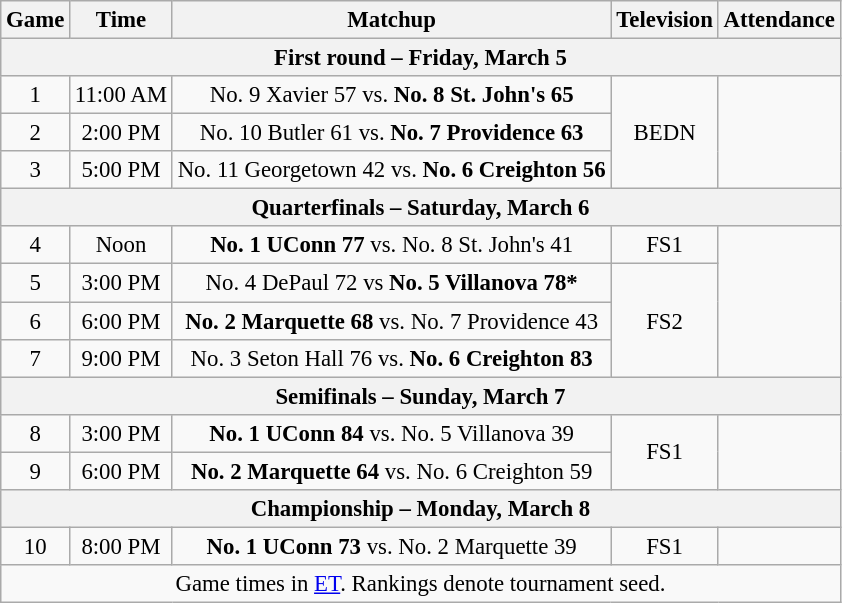<table class="wikitable" style="font-size: 95%; text-align: center">
<tr>
<th>Game</th>
<th>Time</th>
<th>Matchup</th>
<th>Television</th>
<th>Attendance</th>
</tr>
<tr>
<th colspan=5>First round – Friday, March 5</th>
</tr>
<tr>
<td>1</td>
<td>11:00 AM</td>
<td>No. 9 Xavier 57 vs.<strong> No. 8 St. John's 65</strong></td>
<td rowspan=3>BEDN</td>
<td rowspan=3></td>
</tr>
<tr>
<td>2</td>
<td>2:00 PM</td>
<td>No. 10 Butler 61 vs. <strong>No. 7 Providence 63</strong></td>
</tr>
<tr>
<td>3</td>
<td>5:00 PM</td>
<td>No. 11 Georgetown 42 vs. <strong>No. 6 Creighton 56</strong></td>
</tr>
<tr>
<th colspan=6>Quarterfinals – Saturday, March 6</th>
</tr>
<tr>
<td>4</td>
<td>Noon</td>
<td><strong>No.  1 UConn 77</strong> vs. No. 8 St. John's 41</td>
<td>FS1</td>
<td rowspan=4></td>
</tr>
<tr>
<td>5</td>
<td>3:00 PM</td>
<td>No. 4 DePaul 72 vs <strong>No. 5 Villanova 78*</strong></td>
<td rowspan=3>FS2</td>
</tr>
<tr>
<td>6</td>
<td>6:00 PM</td>
<td><strong>No. 2 Marquette 68</strong> vs. No. 7 Providence 43</td>
</tr>
<tr>
<td>7</td>
<td>9:00 PM</td>
<td>No. 3 Seton Hall 76 vs. <strong>No. 6 Creighton 83</strong></td>
</tr>
<tr>
<th colspan=6>Semifinals – Sunday, March 7</th>
</tr>
<tr>
<td>8</td>
<td>3:00 PM</td>
<td><strong>No. 1 UConn 84</strong> vs. No. 5 Villanova 39</td>
<td rowspan=2>FS1</td>
<td rowspan=2></td>
</tr>
<tr>
<td>9</td>
<td>6:00 PM</td>
<td><strong>No. 2 Marquette 64</strong> vs. No. 6 Creighton 59</td>
</tr>
<tr>
<th colspan=6>Championship – Monday, March 8</th>
</tr>
<tr>
<td>10</td>
<td>8:00 PM</td>
<td><strong>No. 1 UConn 73</strong> vs. No. 2 Marquette 39</td>
<td>FS1</td>
<td></td>
</tr>
<tr>
<td colspan=6>Game times in <a href='#'>ET</a>. Rankings denote tournament seed.</td>
</tr>
</table>
